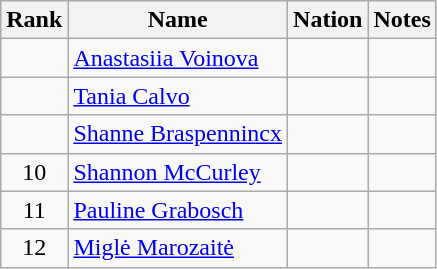<table class="wikitable sortable" style="text-align:center">
<tr>
<th>Rank</th>
<th>Name</th>
<th>Nation</th>
<th>Notes</th>
</tr>
<tr>
<td></td>
<td align=left><a href='#'>Anastasiia Voinova</a></td>
<td align=left></td>
<td></td>
</tr>
<tr>
<td></td>
<td align=left><a href='#'>Tania Calvo</a></td>
<td align=left></td>
<td></td>
</tr>
<tr>
<td></td>
<td align=left><a href='#'>Shanne Braspennincx</a></td>
<td align=left></td>
<td></td>
</tr>
<tr>
<td>10</td>
<td align=left><a href='#'>Shannon McCurley</a></td>
<td align=left></td>
<td></td>
</tr>
<tr>
<td>11</td>
<td align=left><a href='#'>Pauline Grabosch</a></td>
<td align=left></td>
<td></td>
</tr>
<tr>
<td>12</td>
<td align=left><a href='#'>Miglė Marozaitė</a></td>
<td align=left></td>
<td></td>
</tr>
</table>
